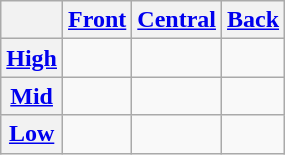<table class="wikitable" style="text-align:center;">
<tr>
<th></th>
<th><a href='#'>Front</a></th>
<th><a href='#'>Central</a></th>
<th><a href='#'>Back</a></th>
</tr>
<tr>
<th><a href='#'>High</a></th>
<td></td>
<td></td>
<td></td>
</tr>
<tr>
<th><a href='#'>Mid</a></th>
<td></td>
<td></td>
<td></td>
</tr>
<tr>
<th><a href='#'>Low</a></th>
<td></td>
<td></td>
<td></td>
</tr>
</table>
